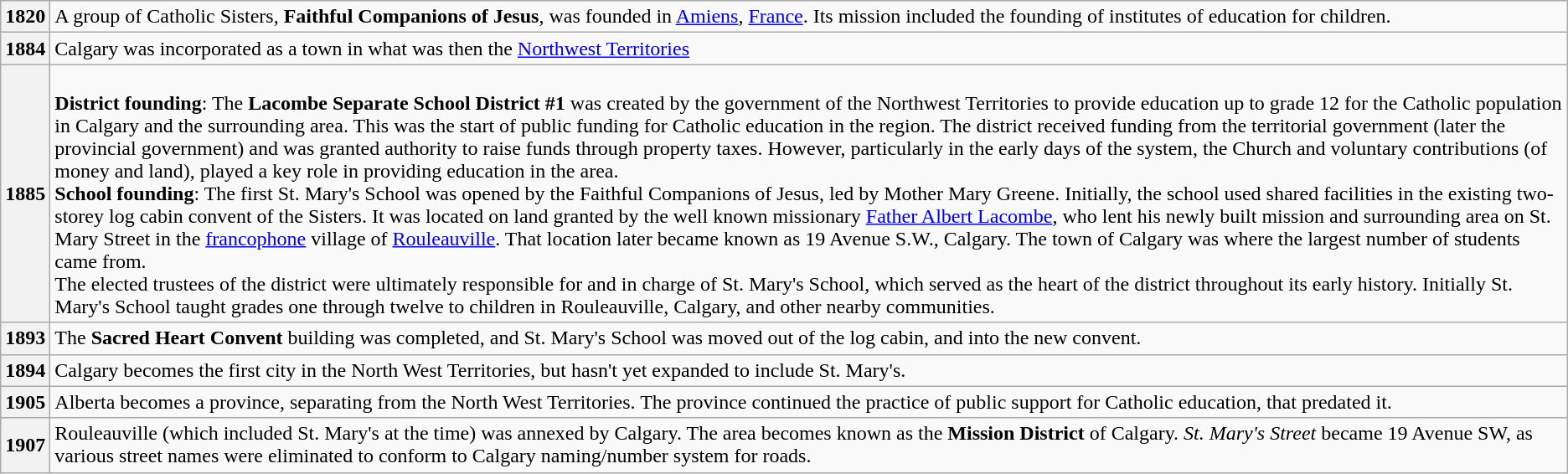<table class="wikitable">
<tr>
<th>1820</th>
<td>A group of Catholic Sisters, <strong>Faithful Companions of Jesus</strong>, was founded in <a href='#'>Amiens</a>, <a href='#'>France</a>. Its mission included the founding of institutes of education for children.</td>
</tr>
<tr>
<th>1884</th>
<td>Calgary was incorporated as a town in what was then the <a href='#'>Northwest Territories</a></td>
</tr>
<tr>
<th>1885</th>
<td><br><strong>District founding</strong>:  The <strong>Lacombe Separate School District #1</strong> was created by the government of the Northwest Territories to provide education up to grade 12 for the Catholic population in Calgary and the surrounding area. This was the start of public funding for Catholic education in the region. The district received funding from the territorial government (later the provincial government) and was granted authority to raise funds through property taxes. However, particularly in the early days of the system, the Church and voluntary contributions (of money and land), played a key role in providing education in the area.<br><strong>School founding</strong>:  The first St. Mary's School was opened by the Faithful Companions of Jesus, led by Mother Mary Greene. Initially, the school used shared facilities in the existing two-storey log cabin convent of the Sisters. It was located on land  granted by the well known missionary <a href='#'>Father Albert Lacombe</a>, who lent his newly built mission and surrounding area on  St. Mary Street in the <a href='#'>francophone</a> village of <a href='#'>Rouleauville</a>. That location later became known as 19 Avenue S.W., Calgary. The town of Calgary was where the largest number of students came from.<br>The elected trustees of the district were ultimately responsible for and in charge of St. Mary's School, which served as the heart of the district throughout its early history. Initially St. Mary's School taught grades one through twelve to children in Rouleauville, Calgary, and other nearby communities.</td>
</tr>
<tr>
<th>1893</th>
<td>The <strong>Sacred Heart Convent</strong> building was completed, and St. Mary's School was moved out of the log cabin, and into the new convent.</td>
</tr>
<tr>
<th>1894</th>
<td>Calgary becomes the first city in the North West Territories, but hasn't yet expanded to include St. Mary's.</td>
</tr>
<tr>
<th>1905</th>
<td>Alberta becomes a province, separating from the North West Territories. The province continued the practice of public support for Catholic education, that predated it.</td>
</tr>
<tr>
<th>1907</th>
<td>Rouleauville (which included St. Mary's at the time) was annexed by Calgary. The area becomes known as the  <strong>Mission District</strong> of Calgary. <em>St. Mary's Street</em> became 19 Avenue SW, as various street names were eliminated to conform to Calgary naming/number system for roads.</td>
</tr>
</table>
